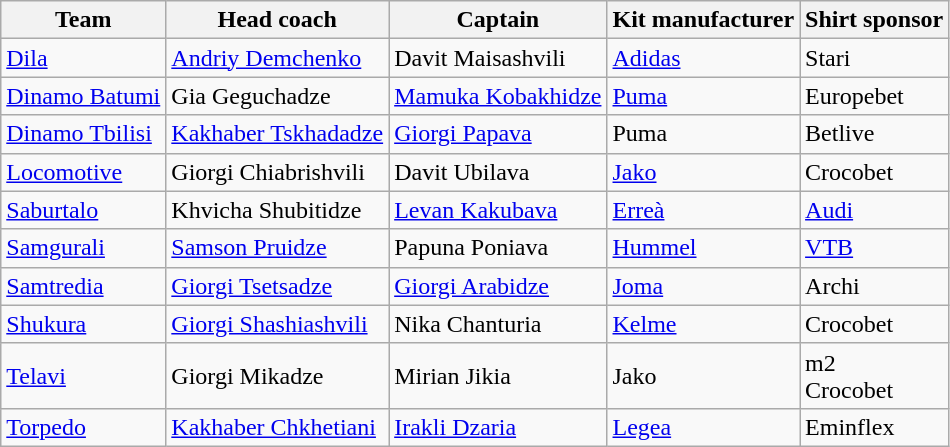<table class="wikitable sortable" style="text-align:left">
<tr>
<th>Team</th>
<th>Head coach</th>
<th>Captain</th>
<th>Kit manufacturer</th>
<th>Shirt sponsor</th>
</tr>
<tr>
<td><a href='#'>Dila</a></td>
<td> <a href='#'>Andriy Demchenko</a></td>
<td> Davit Maisashvili</td>
<td><a href='#'>Adidas</a></td>
<td>Stari</td>
</tr>
<tr>
<td><a href='#'>Dinamo Batumi</a></td>
<td> Gia Geguchadze</td>
<td> <a href='#'>Mamuka Kobakhidze</a></td>
<td><a href='#'>Puma</a></td>
<td>Europebet</td>
</tr>
<tr>
<td><a href='#'>Dinamo Tbilisi</a></td>
<td> <a href='#'>Kakhaber Tskhadadze</a></td>
<td> <a href='#'>Giorgi Papava</a></td>
<td>Puma</td>
<td>Betlive</td>
</tr>
<tr>
<td><a href='#'>Locomotive</a></td>
<td> Giorgi Chiabrishvili</td>
<td> Davit Ubilava</td>
<td><a href='#'>Jako</a></td>
<td>Crocobet</td>
</tr>
<tr>
<td><a href='#'>Saburtalo</a></td>
<td> Khvicha Shubitidze</td>
<td> <a href='#'>Levan Kakubava</a></td>
<td><a href='#'>Erreà</a></td>
<td><a href='#'>Audi</a></td>
</tr>
<tr>
<td><a href='#'>Samgurali</a></td>
<td> <a href='#'>Samson Pruidze</a></td>
<td> Papuna Poniava</td>
<td><a href='#'>Hummel</a></td>
<td><a href='#'>VTB</a></td>
</tr>
<tr>
<td><a href='#'>Samtredia</a></td>
<td> <a href='#'>Giorgi Tsetsadze</a></td>
<td> <a href='#'>Giorgi Arabidze</a></td>
<td><a href='#'>Joma</a></td>
<td>Archi</td>
</tr>
<tr>
<td><a href='#'>Shukura</a></td>
<td> <a href='#'>Giorgi Shashiashvili</a></td>
<td> Nika Chanturia</td>
<td><a href='#'>Kelme</a></td>
<td>Crocobet</td>
</tr>
<tr>
<td><a href='#'>Telavi</a></td>
<td> Giorgi Mikadze</td>
<td> Mirian Jikia</td>
<td>Jako</td>
<td>m2<br>Crocobet</td>
</tr>
<tr>
<td><a href='#'>Torpedo</a></td>
<td> <a href='#'>Kakhaber Chkhetiani</a></td>
<td> <a href='#'>Irakli Dzaria</a></td>
<td><a href='#'>Legea</a></td>
<td>Eminflex</td>
</tr>
</table>
